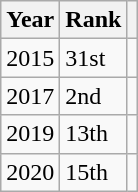<table class="wikitable sortable">
<tr>
<th>Year</th>
<th>Rank</th>
<th class="unsortable"></th>
</tr>
<tr>
<td>2015</td>
<td>31st</td>
<td></td>
</tr>
<tr>
<td>2017</td>
<td>2nd</td>
<td></td>
</tr>
<tr>
<td>2019</td>
<td>13th</td>
<td></td>
</tr>
<tr>
<td>2020</td>
<td>15th</td>
<td></td>
</tr>
</table>
